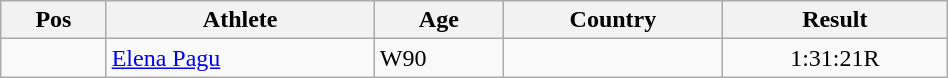<table class="wikitable"  style="text-align:center; width:50%;">
<tr>
<th>Pos</th>
<th>Athlete</th>
<th>Age</th>
<th>Country</th>
<th>Result</th>
</tr>
<tr>
<td align=center></td>
<td align=left><a href='#'>Elena Pagu</a></td>
<td align=left>W90</td>
<td align=left></td>
<td>1:31:21R</td>
</tr>
</table>
